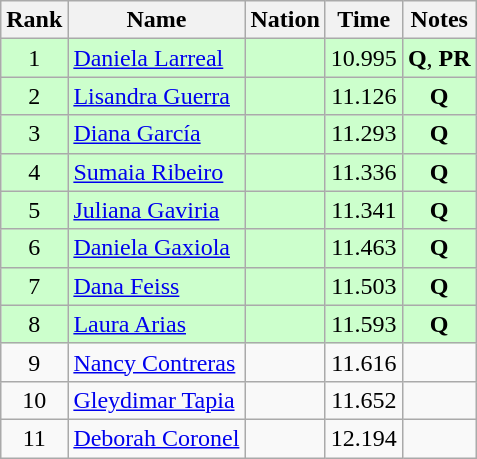<table class="wikitable sortable" style="text-align:center">
<tr>
<th>Rank</th>
<th>Name</th>
<th>Nation</th>
<th>Time</th>
<th>Notes</th>
</tr>
<tr bgcolor=ccffcc>
<td>1</td>
<td align=left><a href='#'>Daniela Larreal</a></td>
<td align=left></td>
<td>10.995</td>
<td><strong>Q</strong>, <strong>PR</strong></td>
</tr>
<tr bgcolor=ccffcc>
<td>2</td>
<td align=left><a href='#'>Lisandra Guerra</a></td>
<td align=left></td>
<td>11.126</td>
<td><strong>Q</strong></td>
</tr>
<tr bgcolor=ccffcc>
<td>3</td>
<td align=left><a href='#'>Diana García</a></td>
<td align=left></td>
<td>11.293</td>
<td><strong>Q</strong></td>
</tr>
<tr bgcolor=ccffcc>
<td>4</td>
<td align=left><a href='#'>Sumaia Ribeiro</a></td>
<td align=left></td>
<td>11.336</td>
<td><strong>Q</strong></td>
</tr>
<tr bgcolor=ccffcc>
<td>5</td>
<td align=left><a href='#'>Juliana Gaviria</a></td>
<td align=left></td>
<td>11.341</td>
<td><strong>Q</strong></td>
</tr>
<tr bgcolor=ccffcc>
<td>6</td>
<td align=left><a href='#'>Daniela Gaxiola</a></td>
<td align=left></td>
<td>11.463</td>
<td><strong>Q</strong></td>
</tr>
<tr bgcolor=ccffcc>
<td>7</td>
<td align=left><a href='#'>Dana Feiss</a></td>
<td align=left></td>
<td>11.503</td>
<td><strong>Q</strong></td>
</tr>
<tr bgcolor=ccffcc>
<td>8</td>
<td align=left><a href='#'>Laura Arias</a></td>
<td align=left></td>
<td>11.593</td>
<td><strong>Q</strong></td>
</tr>
<tr>
<td>9</td>
<td align=left><a href='#'>Nancy Contreras</a></td>
<td align=left></td>
<td>11.616</td>
<td></td>
</tr>
<tr>
<td>10</td>
<td align=left><a href='#'>Gleydimar Tapia</a></td>
<td align=left></td>
<td>11.652</td>
<td></td>
</tr>
<tr>
<td>11</td>
<td align=left><a href='#'>Deborah Coronel</a></td>
<td align=left></td>
<td>12.194</td>
<td></td>
</tr>
</table>
